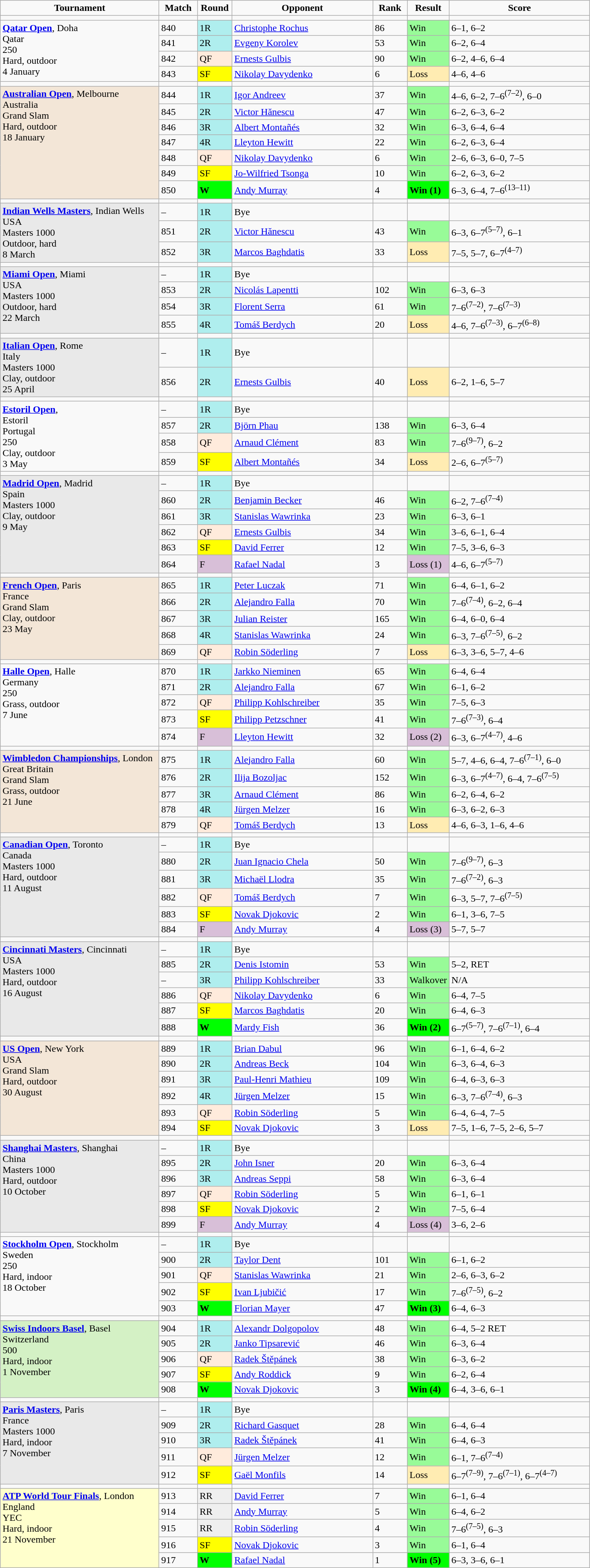<table class="wikitable">
<tr style="font-weight: bold; text-align: center">
<td style="width:255px;">Tournament</td>
<td style="width:56px;">Match</td>
<td style="width:50px; text-align: center">Round</td>
<td style="width:225px;">Opponent</td>
<td style="width:50px">Rank</td>
<td style="width:50px;">Result</td>
<td style="width:225px;">Score</td>
</tr>
<tr>
<td></td>
<td></td>
<td></td>
<td></td>
<td></td>
<td></td>
<td></td>
</tr>
<tr>
<td rowspan="4" style="text-align:left; vertical-align:top;"><strong><a href='#'>Qatar Open</a></strong>, Doha <br> Qatar <br> 250 <br> Hard, outdoor <br> 4 January</td>
<td>840</td>
<td style="background:#afeeee;">1R</td>
<td> <a href='#'>Christophe Rochus</a></td>
<td>86</td>
<td style="background:#98fb98;">Win</td>
<td>6–1, 6–2</td>
</tr>
<tr>
<td>841</td>
<td style="background:#afeeee;">2R</td>
<td> <a href='#'>Evgeny Korolev</a></td>
<td>53</td>
<td style="background:#98fb98;">Win</td>
<td>6–2, 6–4</td>
</tr>
<tr>
<td>842</td>
<td style="background:#ffebdc;">QF</td>
<td> <a href='#'>Ernests Gulbis</a></td>
<td>90</td>
<td style="background:#98fb98;">Win</td>
<td>6–2, 4–6, 6–4</td>
</tr>
<tr>
<td>843</td>
<td style="background:yellow">SF</td>
<td> <a href='#'>Nikolay Davydenko</a></td>
<td>6</td>
<td style="background:#FFECB2;">Loss</td>
<td>4–6, 4–6</td>
</tr>
<tr>
<td></td>
<td></td>
<td></td>
<td></td>
<td></td>
<td></td>
<td></td>
</tr>
<tr>
<td rowspan="7" style="background:#F3E6D7; text-align:left; vertical-align:top;"><strong><a href='#'>Australian Open</a></strong>, Melbourne <br> Australia <br> Grand Slam <br>Hard, outdoor <br> 18 January</td>
<td>844</td>
<td style="background:#afeeee;">1R</td>
<td> <a href='#'>Igor Andreev</a></td>
<td>37</td>
<td style="background:#98fb98;">Win</td>
<td>4–6, 6–2, 7–6<sup>(7–2)</sup>, 6–0</td>
</tr>
<tr>
<td>845</td>
<td style="background:#afeeee;">2R</td>
<td> <a href='#'>Victor Hănescu</a></td>
<td>47</td>
<td style="background:#98fb98;">Win</td>
<td>6–2, 6–3, 6–2</td>
</tr>
<tr>
<td>846</td>
<td style="background:#afeeee;">3R</td>
<td> <a href='#'>Albert Montañés</a></td>
<td>32</td>
<td style="background:#98fb98;">Win</td>
<td>6–3, 6–4, 6–4</td>
</tr>
<tr>
<td>847</td>
<td style="background:#afeeee;">4R</td>
<td> <a href='#'>Lleyton Hewitt</a></td>
<td>22</td>
<td style="background:#98fb98;">Win</td>
<td>6–2, 6–3, 6–4</td>
</tr>
<tr>
<td>848</td>
<td style="background:#ffebdc;">QF</td>
<td> <a href='#'>Nikolay Davydenko</a></td>
<td>6</td>
<td style="background:#98fb98;">Win</td>
<td>2–6, 6–3, 6–0, 7–5</td>
</tr>
<tr>
<td>849</td>
<td style="background:yellow">SF</td>
<td> <a href='#'>Jo-Wilfried Tsonga</a></td>
<td>10</td>
<td style="background:#98fb98;">Win</td>
<td>6–2, 6–3, 6–2</td>
</tr>
<tr>
<td>850</td>
<td style="background:lime;"><strong>W</strong></td>
<td> <a href='#'>Andy Murray</a></td>
<td>4</td>
<td style="background:lime;"><strong>Win (1)</strong></td>
<td>6–3, 6–4, 7–6<sup>(13–11)</sup></td>
</tr>
<tr>
<td></td>
<td></td>
<td></td>
<td></td>
<td></td>
<td></td>
<td></td>
</tr>
<tr>
<td rowspan="3" style="background:#E9E9E9; text-align:left; vertical-align:top;"><strong><a href='#'>Indian Wells Masters</a></strong>, Indian Wells <br> USA  <br> Masters 1000 <br>Outdoor, hard  <br>8 March</td>
<td>–</td>
<td style="background:#afeeee;">1R</td>
<td>Bye</td>
<td></td>
<td></td>
<td></td>
</tr>
<tr>
<td>851</td>
<td style="background:#afeeee;">2R</td>
<td> <a href='#'>Victor Hănescu</a></td>
<td>43</td>
<td style="background:#98fb98;">Win</td>
<td>6–3, 6–7<sup>(5–7)</sup>, 6–1</td>
</tr>
<tr>
<td>852</td>
<td style="background:#afeeee;">3R</td>
<td> <a href='#'>Marcos Baghdatis</a></td>
<td>33</td>
<td style="background:#FFECB2;">Loss</td>
<td>7–5, 5–7, 6–7<sup>(4–7)</sup></td>
</tr>
<tr>
<td></td>
<td></td>
<td></td>
<td></td>
<td></td>
<td></td>
<td></td>
</tr>
<tr>
<td rowspan="4" style="background:#E9E9E9; text-align:left; vertical-align:top;"><strong><a href='#'>Miami Open</a></strong>, Miami <br> USA  <br> Masters 1000 <br>Outdoor, hard  <br>22 March</td>
<td>–</td>
<td style="background:#afeeee;">1R</td>
<td>Bye</td>
<td></td>
<td></td>
<td></td>
</tr>
<tr>
<td>853</td>
<td style="background:#afeeee;">2R</td>
<td> <a href='#'>Nicolás Lapentti</a></td>
<td>102</td>
<td style="background:#98fb98;">Win</td>
<td>6–3, 6–3</td>
</tr>
<tr>
<td>854</td>
<td style="background:#afeeee;">3R</td>
<td> <a href='#'>Florent Serra</a></td>
<td>61</td>
<td style="background:#98fb98;">Win</td>
<td>7–6<sup>(7–2)</sup>, 7–6<sup>(7–3)</sup></td>
</tr>
<tr>
<td>855</td>
<td style="background:#afeeee;">4R</td>
<td> <a href='#'>Tomáš Berdych</a></td>
<td>20</td>
<td style="background:#FFECB2;">Loss</td>
<td>4–6, 7–6<sup>(7–3)</sup>, 6–7<sup>(6–8)</sup></td>
</tr>
<tr>
<td></td>
<td></td>
<td></td>
<td></td>
<td></td>
<td></td>
<td></td>
</tr>
<tr>
<td rowspan="2" style="background:#E9E9E9; text-align:left; vertical-align:top;"><strong><a href='#'> Italian Open</a></strong>, Rome<br> Italy  <br> Masters 1000 <br>Clay, outdoor  <br>25 April</td>
<td>–</td>
<td style="background:#afeeee;">1R</td>
<td>Bye</td>
<td></td>
<td></td>
<td></td>
</tr>
<tr>
<td>856</td>
<td style="background:#afeeee;">2R</td>
<td> <a href='#'>Ernests Gulbis</a></td>
<td>40</td>
<td style="background:#FFECB2;">Loss</td>
<td>6–2, 1–6, 5–7</td>
</tr>
<tr>
<td></td>
<td></td>
<td></td>
<td></td>
<td></td>
<td></td>
<td></td>
</tr>
<tr>
<td rowspan="4" style="text-align:left; vertical-align:top;"><strong><a href='#'> Estoril Open</a></strong>, <br> Estoril<br> Portugal  <br> 250 <br>Clay, outdoor  <br>3 May</td>
<td>–</td>
<td style="background:#afeeee;">1R</td>
<td>Bye</td>
<td></td>
<td></td>
<td></td>
</tr>
<tr>
<td>857</td>
<td style="background:#afeeee;">2R</td>
<td> <a href='#'>Björn Phau</a></td>
<td>138</td>
<td style="background:#98fb98;">Win</td>
<td>6–3, 6–4</td>
</tr>
<tr>
<td>858</td>
<td style="background:#ffebdc;">QF</td>
<td> <a href='#'>Arnaud Clément</a></td>
<td>83</td>
<td style="background:#98fb98;">Win</td>
<td>7–6<sup>(9–7)</sup>, 6–2</td>
</tr>
<tr>
<td>859</td>
<td style="background:yellow;">SF</td>
<td> <a href='#'>Albert Montañés</a></td>
<td>34</td>
<td style="background:#FFECB2;">Loss</td>
<td>2–6, 6–7<sup>(5–7)</sup></td>
</tr>
<tr>
<td></td>
<td></td>
<td></td>
<td></td>
<td></td>
<td></td>
<td></td>
</tr>
<tr>
<td rowspan="6" style="background:#E9E9E9; text-align:left; vertical-align:top;"><strong><a href='#'>Madrid Open</a></strong>, Madrid <br> Spain  <br> Masters 1000 <br>Clay, outdoor  <br>9 May</td>
<td>–</td>
<td style="background:#afeeee;">1R</td>
<td>Bye</td>
<td></td>
<td></td>
<td></td>
</tr>
<tr>
<td>860</td>
<td style="background:#afeeee;">2R</td>
<td> <a href='#'>Benjamin Becker</a></td>
<td>46</td>
<td style="background:#98fb98;">Win</td>
<td>6–2, 7–6<sup>(7–4)</sup></td>
</tr>
<tr>
<td>861</td>
<td style="background:#afeeee;">3R</td>
<td> <a href='#'>Stanislas Wawrinka</a></td>
<td>23</td>
<td style="background:#98fb98;">Win</td>
<td>6–3, 6–1</td>
</tr>
<tr>
<td>862</td>
<td style="background:#ffebdc;">QF</td>
<td> <a href='#'>Ernests Gulbis</a></td>
<td>34</td>
<td style="background:#98fb98;">Win</td>
<td>3–6, 6–1, 6–4</td>
</tr>
<tr>
<td>863</td>
<td style="background:yellow;">SF</td>
<td> <a href='#'>David Ferrer</a></td>
<td>12</td>
<td style="background:#98fb98;">Win</td>
<td>7–5, 3–6, 6–3</td>
</tr>
<tr>
<td>864</td>
<td style="background:thistle;">F</td>
<td> <a href='#'>Rafael Nadal</a></td>
<td>3</td>
<td style="background:thistle;">Loss (1)</td>
<td>4–6, 6–7<sup>(5–7)</sup></td>
</tr>
<tr>
<td></td>
<td></td>
<td></td>
<td></td>
<td></td>
<td></td>
<td></td>
</tr>
<tr>
<td rowspan="5" style="background:#F3E6D7; text-align:left; vertical-align:top;"><strong><a href='#'>French Open</a></strong>, Paris <br> France  <br> Grand Slam <br>Clay, outdoor  <br>23 May</td>
<td>865</td>
<td style="background:#afeeee;">1R</td>
<td> <a href='#'>Peter Luczak</a></td>
<td>71</td>
<td style="background:#98fb98;">Win</td>
<td>6–4, 6–1, 6–2</td>
</tr>
<tr>
<td>866</td>
<td style="background:#afeeee;">2R</td>
<td> <a href='#'>Alejandro Falla</a></td>
<td>70</td>
<td style="background:#98fb98;">Win</td>
<td>7–6<sup>(7–4)</sup>, 6–2, 6–4</td>
</tr>
<tr>
<td>867</td>
<td style="background:#afeeee;">3R</td>
<td> <a href='#'>Julian Reister</a></td>
<td>165</td>
<td style="background:#98fb98;">Win</td>
<td>6–4, 6–0, 6–4</td>
</tr>
<tr>
<td>868</td>
<td style="background:#afeeee;">4R</td>
<td> <a href='#'>Stanislas Wawrinka</a></td>
<td>24</td>
<td style="background:#98fb98;">Win</td>
<td>6–3, 7–6<sup>(7–5)</sup>, 6–2</td>
</tr>
<tr>
<td>869</td>
<td style="background:#ffebdc;">QF</td>
<td> <a href='#'>Robin Söderling</a></td>
<td>7</td>
<td style="background:#FFECB2;">Loss</td>
<td>6–3, 3–6, 5–7, 4–6</td>
</tr>
<tr>
<td></td>
<td></td>
<td></td>
<td></td>
<td></td>
<td></td>
<td></td>
</tr>
<tr>
<td rowspan="5" style="text-align:left; vertical-align:top;"><strong><a href='#'> Halle Open</a></strong>, Halle <br> Germany  <br> 250 <br>Grass, outdoor  <br>7 June</td>
<td>870</td>
<td style="background:#afeeee;">1R</td>
<td> <a href='#'>Jarkko Nieminen</a></td>
<td>65</td>
<td style="background:#98fb98;">Win</td>
<td>6–4, 6–4</td>
</tr>
<tr>
<td>871</td>
<td style="background:#afeeee;">2R</td>
<td> <a href='#'>Alejandro Falla</a></td>
<td>67</td>
<td style="background:#98fb98;">Win</td>
<td>6–1, 6–2</td>
</tr>
<tr>
<td>872</td>
<td style="background:#ffebdc;">QF</td>
<td> <a href='#'>Philipp Kohlschreiber</a></td>
<td>35</td>
<td style="background:#98fb98;">Win</td>
<td>7–5, 6–3</td>
</tr>
<tr>
<td>873</td>
<td style="background:yellow;">SF</td>
<td> <a href='#'>Philipp Petzschner</a></td>
<td>41</td>
<td style="background:#98fb98;">Win</td>
<td>7–6<sup>(7–3)</sup>, 6–4</td>
</tr>
<tr>
<td>874</td>
<td style="background:thistle;">F</td>
<td> <a href='#'>Lleyton Hewitt</a></td>
<td>32</td>
<td style="background:thistle;">Loss (2)</td>
<td>6–3, 6–7<sup>(4–7)</sup>, 4–6</td>
</tr>
<tr>
<td></td>
<td></td>
<td></td>
<td></td>
<td></td>
<td></td>
<td></td>
</tr>
<tr>
<td rowspan="5" style="background:#F3E6D7; text-align:left; vertical-align:top;"><strong><a href='#'>Wimbledon Championships</a></strong>, London <br> Great Britain  <br> Grand Slam <br>Grass, outdoor  <br>21 June</td>
<td>875</td>
<td style="background:#afeeee;">1R</td>
<td> <a href='#'>Alejandro Falla</a></td>
<td>60</td>
<td style="background:#98fb98;">Win</td>
<td>5–7, 4–6, 6–4, 7–6<sup>(7–1)</sup>, 6–0</td>
</tr>
<tr>
<td>876</td>
<td style="background:#afeeee;">2R</td>
<td> <a href='#'>Ilija Bozoljac</a></td>
<td>152</td>
<td style="background:#98fb98;">Win</td>
<td>6–3, 6–7<sup>(4–7)</sup>, 6–4, 7–6<sup>(7–5)</sup></td>
</tr>
<tr>
<td>877</td>
<td style="background:#afeeee;">3R</td>
<td> <a href='#'>Arnaud Clément</a></td>
<td>86</td>
<td style="background:#98fb98;">Win</td>
<td>6–2, 6–4, 6–2</td>
</tr>
<tr>
<td>878</td>
<td style="background:#afeeee;">4R</td>
<td> <a href='#'>Jürgen Melzer</a></td>
<td>16</td>
<td style="background:#98fb98;">Win</td>
<td>6–3, 6–2, 6–3</td>
</tr>
<tr>
<td>879</td>
<td style="background:#ffebdc;">QF</td>
<td> <a href='#'>Tomáš Berdych</a></td>
<td>13</td>
<td style="background:#FFECB2;">Loss</td>
<td>4–6, 6–3, 1–6, 4–6</td>
</tr>
<tr>
<td></td>
<td></td>
<td></td>
<td></td>
<td></td>
<td></td>
<td></td>
</tr>
<tr>
<td rowspan="6" style="background:#E9E9E9; text-align:left; vertical-align:top;"><strong><a href='#'> Canadian Open</a></strong>, Toronto <br> Canada  <br> Masters 1000 <br>Hard, outdoor  <br>11 August</td>
<td>–</td>
<td style="background:#afeeee;">1R</td>
<td>Bye</td>
<td></td>
<td></td>
<td></td>
</tr>
<tr>
<td>880</td>
<td style="background:#afeeee;">2R</td>
<td> <a href='#'>Juan Ignacio Chela</a></td>
<td>50</td>
<td style="background:#98fb98;">Win</td>
<td>7–6<sup>(9–7)</sup>, 6–3</td>
</tr>
<tr>
<td>881</td>
<td style="background:#afeeee;">3R</td>
<td> <a href='#'>Michaël Llodra</a></td>
<td>35</td>
<td style="background:#98fb98;">Win</td>
<td>7–6<sup>(7–2)</sup>, 6–3</td>
</tr>
<tr>
<td>882</td>
<td style="background:#ffebdc;">QF</td>
<td> <a href='#'>Tomáš Berdych</a></td>
<td>7</td>
<td style="background:#98fb98;">Win</td>
<td>6–3, 5–7, 7–6<sup>(7–5)</sup></td>
</tr>
<tr>
<td>883</td>
<td style="background:yellow;">SF</td>
<td> <a href='#'>Novak Djokovic</a></td>
<td>2</td>
<td style="background:#98fb98;">Win</td>
<td>6–1, 3–6, 7–5</td>
</tr>
<tr>
<td>884</td>
<td style="background:thistle;">F</td>
<td> <a href='#'>Andy Murray</a></td>
<td>4</td>
<td style="background:thistle;">Loss (3)</td>
<td>5–7, 5–7</td>
</tr>
<tr>
<td></td>
<td></td>
<td></td>
<td></td>
<td></td>
<td></td>
<td></td>
</tr>
<tr>
<td rowspan="6" style="background:#E9E9E9; text-align:left; vertical-align:top;"><strong><a href='#'>Cincinnati Masters</a></strong>, Cincinnati <br> USA  <br> Masters 1000 <br>Hard, outdoor  <br>16 August</td>
<td>–</td>
<td style="background:#afeeee;">1R</td>
<td>Bye</td>
<td></td>
<td></td>
<td></td>
</tr>
<tr>
<td>885</td>
<td style="background:#afeeee;">2R</td>
<td> <a href='#'>Denis Istomin</a></td>
<td>53</td>
<td style="background:#98fb98;">Win</td>
<td>5–2, RET</td>
</tr>
<tr>
<td>–</td>
<td style="background:#afeeee;">3R</td>
<td> <a href='#'>Philipp Kohlschreiber</a></td>
<td>33</td>
<td style="background:#98fb98;">Walkover</td>
<td>N/A</td>
</tr>
<tr>
<td>886</td>
<td style="background:#ffebdc;">QF</td>
<td> <a href='#'>Nikolay Davydenko</a></td>
<td>6</td>
<td style="background:#98fb98;">Win</td>
<td>6–4, 7–5</td>
</tr>
<tr>
<td>887</td>
<td style="background:yellow;">SF</td>
<td> <a href='#'>Marcos Baghdatis</a></td>
<td>20</td>
<td style="background:#98fb98;">Win</td>
<td>6–4, 6–3</td>
</tr>
<tr>
<td>888</td>
<td style="background:lime;"><strong>W</strong></td>
<td> <a href='#'>Mardy Fish</a></td>
<td>36</td>
<td style="background:lime;"><strong>Win (2)</strong></td>
<td>6–7<sup>(5–7)</sup>, 7–6<sup>(7–1)</sup>, 6–4</td>
</tr>
<tr>
<td></td>
<td></td>
<td></td>
<td></td>
<td></td>
<td></td>
<td></td>
</tr>
<tr>
<td rowspan="6" style="background:#F3E6D7; text-align:left; vertical-align:top;"><strong><a href='#'>US Open</a></strong>, New York<br> USA  <br> Grand Slam <br>Hard, outdoor  <br>30 August</td>
<td>889</td>
<td style="background:#afeeee;">1R</td>
<td> <a href='#'>Brian Dabul</a></td>
<td>96</td>
<td style="background:#98fb98;">Win</td>
<td>6–1, 6–4, 6–2</td>
</tr>
<tr>
<td>890</td>
<td style="background:#afeeee;">2R</td>
<td> <a href='#'>Andreas Beck</a></td>
<td>104</td>
<td style="background:#98fb98;">Win</td>
<td>6–3, 6–4, 6–3</td>
</tr>
<tr>
<td>891</td>
<td style="background:#afeeee;">3R</td>
<td> <a href='#'>Paul-Henri Mathieu</a></td>
<td>109</td>
<td style="background:#98fb98;">Win</td>
<td>6–4, 6–3, 6–3</td>
</tr>
<tr>
<td>892</td>
<td style="background:#afeeee;">4R</td>
<td> <a href='#'>Jürgen Melzer</a></td>
<td>15</td>
<td style="background:#98fb98;">Win</td>
<td>6–3, 7–6<sup>(7–4)</sup>, 6–3</td>
</tr>
<tr>
<td>893</td>
<td style="background:#ffebdc;">QF</td>
<td> <a href='#'>Robin Söderling</a></td>
<td>5</td>
<td style="background:#98fb98;">Win</td>
<td>6–4, 6–4, 7–5</td>
</tr>
<tr>
<td>894</td>
<td style="background:yellow;">SF</td>
<td> <a href='#'>Novak Djokovic</a></td>
<td>3</td>
<td style="background:#FFECB2;">Loss</td>
<td>7–5, 1–6, 7–5, 2–6, 5–7</td>
</tr>
<tr>
<td></td>
<td></td>
<td></td>
<td></td>
<td></td>
<td></td>
<td></td>
</tr>
<tr>
<td rowspan="6" style="background:#E9E9E9; text-align:left; vertical-align:top;"><strong><a href='#'>Shanghai Masters</a></strong>, Shanghai <br> China  <br> Masters 1000 <br>Hard, outdoor  <br>10 October</td>
<td>–</td>
<td style="background:#afeeee;">1R</td>
<td>Bye</td>
<td></td>
<td></td>
<td></td>
</tr>
<tr>
<td>895</td>
<td style="background:#afeeee;">2R</td>
<td> <a href='#'>John Isner</a></td>
<td>20</td>
<td style="background:#98fb98;">Win</td>
<td>6–3, 6–4</td>
</tr>
<tr>
<td>896</td>
<td style="background:#afeeee;">3R</td>
<td> <a href='#'>Andreas Seppi</a></td>
<td>58</td>
<td style="background:#98fb98;">Win</td>
<td>6–3, 6–4</td>
</tr>
<tr>
<td>897</td>
<td style="background:#ffebdc;">QF</td>
<td> <a href='#'>Robin Söderling</a></td>
<td>5</td>
<td style="background:#98fb98;">Win</td>
<td>6–1, 6–1</td>
</tr>
<tr>
<td>898</td>
<td style="background:yellow;">SF</td>
<td> <a href='#'>Novak Djokovic</a></td>
<td>2</td>
<td style="background:#98fb98;">Win</td>
<td>7–5, 6–4</td>
</tr>
<tr>
<td>899</td>
<td style="background:thistle;">F</td>
<td> <a href='#'>Andy Murray</a></td>
<td>4</td>
<td style="background:thistle;">Loss (4)</td>
<td>3–6, 2–6</td>
</tr>
<tr>
<td></td>
<td></td>
<td></td>
<td></td>
<td></td>
<td></td>
<td></td>
</tr>
<tr>
<td rowspan="5" rowspan="5" style="text-align:left; vertical-align:top;"><strong><a href='#'> Stockholm Open</a></strong>, Stockholm <br> Sweden  <br> 250 <br>Hard, indoor  <br>18 October</td>
<td>–</td>
<td style="background:#afeeee;">1R</td>
<td>Bye</td>
<td></td>
<td></td>
<td></td>
</tr>
<tr>
<td>900</td>
<td style="background:#afeeee;">2R</td>
<td> <a href='#'>Taylor Dent</a></td>
<td>101</td>
<td style="background:#98fb98;">Win</td>
<td>6–1, 6–2</td>
</tr>
<tr>
<td>901</td>
<td style="background:#ffebdc;">QF</td>
<td> <a href='#'>Stanislas Wawrinka</a></td>
<td>21</td>
<td style="background:#98fb98;">Win</td>
<td>2–6, 6–3, 6–2</td>
</tr>
<tr>
<td>902</td>
<td style="background:yellow;">SF</td>
<td> <a href='#'>Ivan Ljubičić</a></td>
<td>17</td>
<td style="background:#98fb98;">Win</td>
<td>7–6<sup>(7–5)</sup>, 6–2</td>
</tr>
<tr>
<td>903</td>
<td style="background:lime;"><strong>W</strong></td>
<td> <a href='#'>Florian Mayer</a></td>
<td>47</td>
<td style="background:lime;"><strong>Win (3)</strong></td>
<td>6–4, 6–3</td>
</tr>
<tr>
<td></td>
<td></td>
<td></td>
<td></td>
<td></td>
<td></td>
<td></td>
</tr>
<tr>
<td rowspan="5" style="background:#D4F1C5; text-align:left; vertical-align:top;"><strong><a href='#'>Swiss Indoors Basel</a></strong>, Basel <br> Switzerland  <br> 500 <br>Hard, indoor  <br>1 November</td>
<td>904</td>
<td style="background:#afeeee;">1R</td>
<td> <a href='#'>Alexandr Dolgopolov</a></td>
<td>48</td>
<td style="background:#98fb98;">Win</td>
<td>6–4, 5–2 RET</td>
</tr>
<tr>
<td>905</td>
<td style="background:#afeeee;">2R</td>
<td> <a href='#'>Janko Tipsarević</a></td>
<td>46</td>
<td style="background:#98fb98;">Win</td>
<td>6–3, 6–4</td>
</tr>
<tr>
<td>906</td>
<td style="background:#ffebdc;">QF</td>
<td> <a href='#'>Radek Štěpánek</a></td>
<td>38</td>
<td style="background:#98fb98;">Win</td>
<td>6–3, 6–2</td>
</tr>
<tr>
<td>907</td>
<td style="background:yellow;">SF</td>
<td> <a href='#'>Andy Roddick</a></td>
<td>9</td>
<td style="background:#98fb98;">Win</td>
<td>6–2, 6–4</td>
</tr>
<tr>
<td>908</td>
<td style="background:lime;"><strong>W</strong></td>
<td> <a href='#'>Novak Djokovic</a></td>
<td>3</td>
<td style="background:lime;"><strong>Win (4)</strong></td>
<td>6–4, 3–6, 6–1</td>
</tr>
<tr>
<td></td>
<td></td>
<td></td>
<td></td>
<td></td>
<td></td>
<td></td>
</tr>
<tr>
<td rowspan="5" style="background:#E9E9E9; text-align:left; vertical-align:top;"><strong><a href='#'>Paris Masters</a></strong>, Paris <br> France <br> Masters 1000 <br>Hard, indoor  <br>7 November</td>
<td>–</td>
<td style="background:#afeeee;">1R</td>
<td>Bye</td>
<td></td>
<td></td>
<td></td>
</tr>
<tr>
<td>909</td>
<td style="background:#afeeee;">2R</td>
<td> <a href='#'>Richard Gasquet</a></td>
<td>28</td>
<td style="background:#98fb98;">Win</td>
<td>6–4, 6–4</td>
</tr>
<tr>
<td>910</td>
<td style="background:#afeeee;">3R</td>
<td> <a href='#'>Radek Štěpánek</a></td>
<td>41</td>
<td style="background:#98fb98;">Win</td>
<td>6–4, 6–3</td>
</tr>
<tr>
<td>911</td>
<td style="background:#ffebdc;">QF</td>
<td> <a href='#'>Jürgen Melzer</a></td>
<td>12</td>
<td style="background:#98fb98;">Win</td>
<td>6–1, 7–6<sup>(7–4)</sup></td>
</tr>
<tr>
<td>912</td>
<td style="background:yellow;">SF</td>
<td> <a href='#'>Gaël Monfils</a></td>
<td>14</td>
<td style="background:#FFECB2;">Loss</td>
<td>6–7<sup>(7–9)</sup>, 7–6<sup>(7–1)</sup>, 6–7<sup>(4–7)</sup></td>
</tr>
<tr>
<td></td>
<td></td>
<td></td>
<td></td>
<td></td>
<td></td>
<td></td>
</tr>
<tr>
<td rowspan="5" style="background:#ffc; text-align:left; vertical-align:top;"><strong><a href='#'>ATP World Tour Finals</a></strong>, London <br> England <br> YEC <br>Hard, indoor  <br> 21 November</td>
<td>913</td>
<td style="background:#EFEFEF;">RR</td>
<td> <a href='#'>David Ferrer</a></td>
<td>7</td>
<td style="background:#98fb98;">Win</td>
<td>6–1, 6–4</td>
</tr>
<tr>
<td>914</td>
<td style="background:#EFEFEF;">RR</td>
<td> <a href='#'>Andy Murray</a></td>
<td>5</td>
<td style="background:#98fb98;">Win</td>
<td>6–4, 6–2</td>
</tr>
<tr>
<td>915</td>
<td style="background:#EFEFEF;">RR</td>
<td> <a href='#'>Robin Söderling</a></td>
<td>4</td>
<td style="background:#98fb98;">Win</td>
<td>7–6<sup>(7–5)</sup>, 6–3</td>
</tr>
<tr>
<td>916</td>
<td style="background:yellow;">SF</td>
<td> <a href='#'>Novak Djokovic</a></td>
<td>3</td>
<td style="background:#98fb98;">Win</td>
<td>6–1, 6–4</td>
</tr>
<tr>
<td>917</td>
<td style="background:lime;"><strong>W</strong></td>
<td> <a href='#'>Rafael Nadal</a></td>
<td>1</td>
<td style="background:lime;"><strong>Win (5)</strong></td>
<td>6–3, 3–6, 6–1</td>
</tr>
</table>
